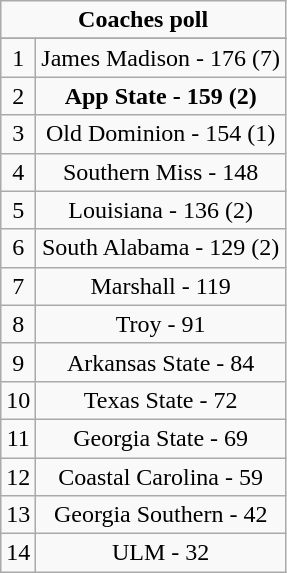<table class="wikitable" style="display: inline-table;">
<tr>
<td align="center" Colspan="3"><strong>Coaches poll</strong></td>
</tr>
<tr align="center">
</tr>
<tr align="center">
<td>1</td>
<td>James Madison - 176 (7)</td>
</tr>
<tr align="center">
<td>2</td>
<td><strong>App State - 159 (2)</strong></td>
</tr>
<tr align="center">
<td>3</td>
<td>Old Dominion - 154 (1)</td>
</tr>
<tr align="center">
<td>4</td>
<td>Southern Miss - 148</td>
</tr>
<tr align="center">
<td>5</td>
<td>Louisiana - 136 (2)</td>
</tr>
<tr align="center">
<td>6</td>
<td>South Alabama - 129 (2)</td>
</tr>
<tr align="center">
<td>7</td>
<td>Marshall - 119</td>
</tr>
<tr align="center">
<td>8</td>
<td>Troy - 91</td>
</tr>
<tr align="center">
<td>9</td>
<td>Arkansas State - 84</td>
</tr>
<tr align="center">
<td>10</td>
<td>Texas State - 72</td>
</tr>
<tr align="center">
<td>11</td>
<td>Georgia State - 69</td>
</tr>
<tr align="center">
<td>12</td>
<td>Coastal Carolina - 59</td>
</tr>
<tr align="center">
<td>13</td>
<td>Georgia Southern - 42</td>
</tr>
<tr align="center">
<td>14</td>
<td>ULM - 32</td>
</tr>
</table>
